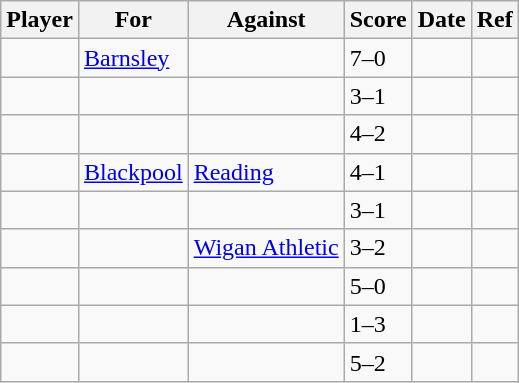<table class="wikitable">
<tr>
<th>Player</th>
<th>For</th>
<th>Against</th>
<th>Score</th>
<th>Date</th>
<th>Ref</th>
</tr>
<tr>
<td></td>
<td><a href='#'>Barnsley</a></td>
<td></td>
<td>7–0</td>
<td></td>
<td></td>
</tr>
<tr>
<td></td>
<td></td>
<td></td>
<td>3–1</td>
<td></td>
<td></td>
</tr>
<tr>
<td></td>
<td></td>
<td></td>
<td>4–2</td>
<td></td>
<td></td>
</tr>
<tr>
<td></td>
<td><a href='#'>Blackpool</a></td>
<td><a href='#'>Reading</a></td>
<td>4–1</td>
<td></td>
<td></td>
</tr>
<tr>
<td></td>
<td></td>
<td></td>
<td>3–1</td>
<td></td>
<td></td>
</tr>
<tr>
<td></td>
<td></td>
<td {{Nowrap><a href='#'>Wigan Athletic</a></td>
<td>3–2</td>
<td></td>
<td></td>
</tr>
<tr>
<td></td>
<td></td>
<td></td>
<td>5–0</td>
<td></td>
<td></td>
</tr>
<tr>
<td></td>
<td></td>
<td></td>
<td>1–3</td>
<td></td>
<td></td>
</tr>
<tr>
<td></td>
<td></td>
<td></td>
<td>5–2</td>
<td></td>
<td></td>
</tr>
</table>
